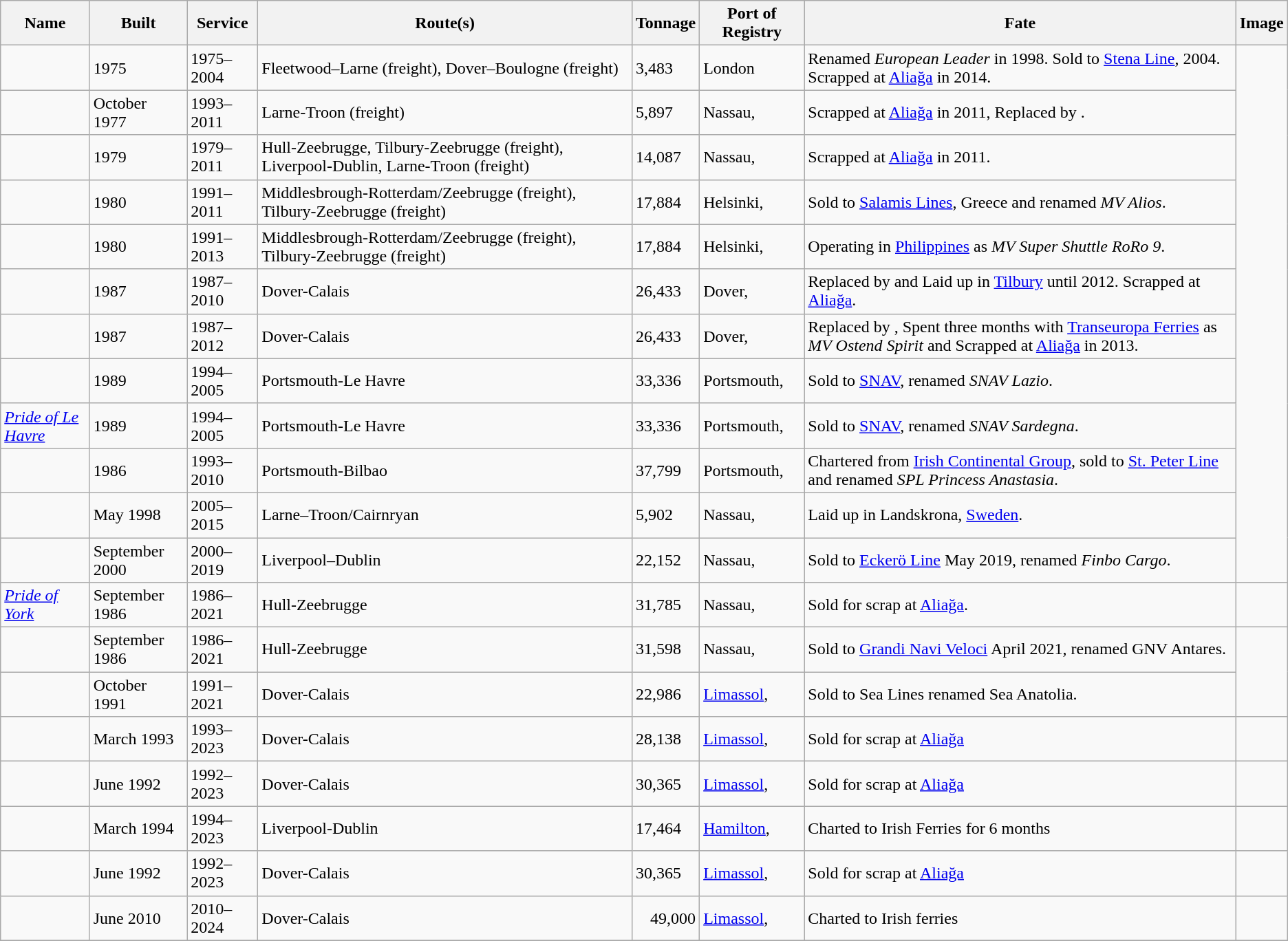<table class="wikitable sortable">
<tr>
<th><strong>Name</strong></th>
<th><strong>Built</strong></th>
<th><strong>Service</strong></th>
<th><strong>Route(s)</strong></th>
<th><strong>Tonnage</strong></th>
<th><strong>Port of Registry</strong></th>
<th><strong>Fate</strong></th>
<th><strong>Image</strong></th>
</tr>
<tr>
<td></td>
<td>1975</td>
<td>1975–2004</td>
<td>Fleetwood–Larne (freight), Dover–Boulogne (freight)</td>
<td>3,483</td>
<td>London </td>
<td>Renamed <em>European Leader</em> in 1998. Sold to <a href='#'>Stena Line</a>, 2004. Scrapped at <a href='#'>Aliağa</a> in 2014.</td>
</tr>
<tr>
<td></td>
<td>October 1977</td>
<td>1993–2011</td>
<td>Larne-Troon (freight)</td>
<td>5,897</td>
<td>Nassau, </td>
<td 2>Scrapped at <a href='#'>Aliağa</a> in 2011, Replaced by .</td>
</tr>
<tr>
<td></td>
<td>1979</td>
<td>1979–2011</td>
<td>Hull-Zeebrugge, Tilbury-Zeebrugge (freight), Liverpool-Dublin, Larne-Troon (freight)</td>
<td>14,087</td>
<td>Nassau, </td>
<td>Scrapped at <a href='#'>Aliağa</a> in 2011.</td>
</tr>
<tr>
<td></td>
<td>1980</td>
<td>1991–2011</td>
<td>Middlesbrough-Rotterdam/Zeebrugge (freight), Tilbury-Zeebrugge (freight)</td>
<td>17,884</td>
<td>Helsinki, </td>
<td>Sold to <a href='#'>Salamis Lines</a>, Greece and renamed <em>MV Alios</em>.</td>
</tr>
<tr>
<td></td>
<td>1980</td>
<td>1991–2013</td>
<td>Middlesbrough-Rotterdam/Zeebrugge (freight), Tilbury-Zeebrugge (freight)</td>
<td>17,884</td>
<td>Helsinki, </td>
<td>Operating in <a href='#'>Philippines</a> as <em>MV Super Shuttle RoRo 9</em>.</td>
</tr>
<tr>
<td></td>
<td>1987</td>
<td>1987–2010</td>
<td>Dover-Calais</td>
<td>26,433</td>
<td>Dover, </td>
<td>Replaced by  and Laid up in <a href='#'>Tilbury</a> until 2012. Scrapped at <a href='#'>Aliağa</a>.</td>
</tr>
<tr>
<td></td>
<td>1987</td>
<td>1987–2012</td>
<td>Dover-Calais</td>
<td>26,433</td>
<td>Dover, </td>
<td>Replaced by , Spent three months with <a href='#'>Transeuropa Ferries</a> as <em>MV Ostend Spirit</em> and Scrapped at <a href='#'>Aliağa</a> in 2013.</td>
</tr>
<tr>
<td></td>
<td>1989</td>
<td>1994–2005</td>
<td>Portsmouth-Le Havre</td>
<td>33,336</td>
<td>Portsmouth, </td>
<td>Sold to <a href='#'>SNAV</a>, renamed <em>SNAV Lazio</em>.</td>
</tr>
<tr>
<td><a href='#'><em>Pride of Le Havre</em></a></td>
<td>1989</td>
<td>1994–2005</td>
<td>Portsmouth-Le Havre</td>
<td>33,336</td>
<td>Portsmouth, </td>
<td>Sold to <a href='#'>SNAV</a>, renamed <em>SNAV Sardegna</em>.</td>
</tr>
<tr>
<td></td>
<td>1986</td>
<td>1993–2010</td>
<td>Portsmouth-Bilbao</td>
<td>37,799</td>
<td>Portsmouth, </td>
<td>Chartered from <a href='#'>Irish Continental Group</a>, sold to <a href='#'>St. Peter Line</a> and renamed <em>SPL Princess Anastasia</em>.</td>
</tr>
<tr>
<td></td>
<td>May 1998</td>
<td>2005–2015</td>
<td>Larne–Troon/Cairnryan</td>
<td>5,902</td>
<td>Nassau, </td>
<td>Laid up in Landskrona, <a href='#'>Sweden</a>.</td>
</tr>
<tr>
<td></td>
<td>September 2000</td>
<td>2000–2019</td>
<td>Liverpool–Dublin</td>
<td>22,152</td>
<td>Nassau, </td>
<td>Sold to <a href='#'>Eckerö Line</a> May 2019, renamed <em>Finbo Cargo</em>.</td>
</tr>
<tr>
<td><a href='#'><em>Pride of York</em></a></td>
<td>September 1986</td>
<td>1986–2021</td>
<td>Hull-Zeebrugge</td>
<td>31,785</td>
<td>Nassau, </td>
<td>Sold for scrap at <a href='#'>Aliağa</a>.</td>
<td></td>
</tr>
<tr>
<td></td>
<td>September 1986</td>
<td>1986–2021</td>
<td>Hull-Zeebrugge</td>
<td>31,598</td>
<td>Nassau, </td>
<td>Sold to <a href='#'>Grandi Navi Veloci</a> April 2021, renamed GNV Antares.</td>
</tr>
<tr>
<td></td>
<td>October 1991</td>
<td>1991–2021</td>
<td>Dover-Calais</td>
<td align="centre">22,986</td>
<td><a href='#'>Limassol</a>, </td>
<td>Sold to Sea Lines renamed Sea Anatolia.</td>
</tr>
<tr>
<td></td>
<td>March 1993</td>
<td>1993–2023</td>
<td>Dover-Calais</td>
<td align="centre">28,138</td>
<td><a href='#'>Limassol</a>, </td>
<td>Sold for scrap at <a href='#'>Aliağa</a></td>
<td></td>
</tr>
<tr>
<td></td>
<td>June 1992</td>
<td>1992–2023</td>
<td>Dover-Calais</td>
<td align="centre">30,365</td>
<td><a href='#'>Limassol</a>, </td>
<td>Sold for scrap at <a href='#'>Aliağa</a></td>
<td></td>
</tr>
<tr>
<td></td>
<td>March 1994</td>
<td>1994–2023</td>
<td>Liverpool-Dublin</td>
<td align="centre">17,464</td>
<td><a href='#'>Hamilton</a>, </td>
<td>Charted to Irish Ferries for 6 months</td>
<td></td>
</tr>
<tr>
<td></td>
<td>June 1992</td>
<td>1992–2023</td>
<td>Dover-Calais</td>
<td align="centre">30,365</td>
<td><a href='#'>Limassol</a>, </td>
<td>Sold for scrap at <a href='#'>Aliağa</a></td>
<td></td>
</tr>
<tr>
<td></td>
<td>June 2010</td>
<td>2010–2024</td>
<td>Dover-Calais</td>
<td align="right">49,000</td>
<td><a href='#'>Limassol</a>, </td>
<td>Charted to Irish ferries</td>
<td></td>
</tr>
<tr>
</tr>
</table>
